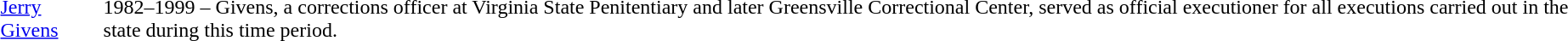<table>
<tr>
<td><a href='#'>Jerry Givens</a></td>
<td>1982–1999 – Givens, a corrections officer at Virginia State Penitentiary and later Greensville Correctional Center, served as official executioner for all executions carried out in the state during this time period.</td>
</tr>
</table>
